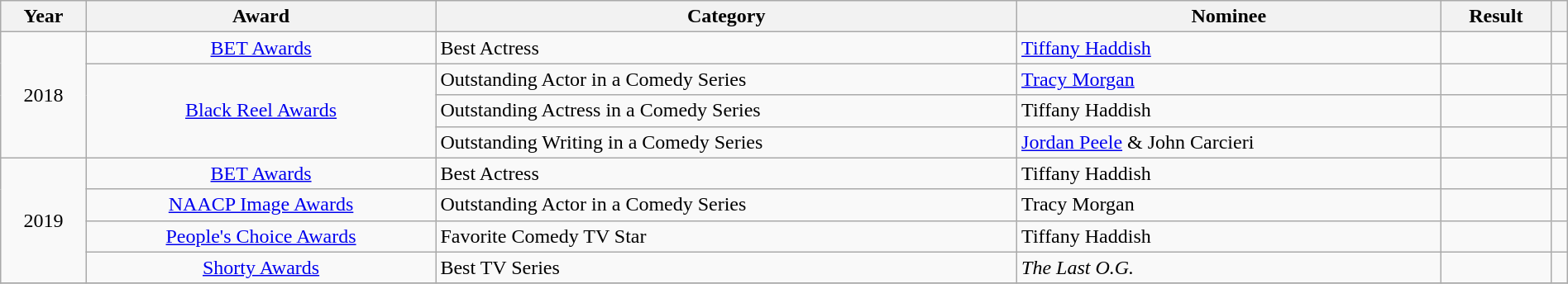<table class="wikitable sortable plainrowheaders" style="width:100%">
<tr>
<th scope="col">Year</th>
<th scope="col">Award</th>
<th scope="col">Category</th>
<th scope="col">Nominee</th>
<th scope="col">Result</th>
<th scope="col" class="unsortable"></th>
</tr>
<tr>
<td rowspan="4" align="center">2018</td>
<td align="center"><a href='#'>BET Awards</a></td>
<td>Best Actress</td>
<td><a href='#'>Tiffany Haddish</a></td>
<td></td>
<td align="center"></td>
</tr>
<tr>
<td rowspan="3" align="center"><a href='#'>Black Reel Awards</a></td>
<td>Outstanding Actor in a Comedy Series</td>
<td><a href='#'>Tracy Morgan</a></td>
<td></td>
<td align="center"></td>
</tr>
<tr>
<td>Outstanding Actress in a Comedy Series</td>
<td>Tiffany Haddish</td>
<td></td>
<td align="center"></td>
</tr>
<tr>
<td>Outstanding Writing in a Comedy Series</td>
<td><a href='#'>Jordan Peele</a> & John Carcieri</td>
<td></td>
<td></td>
</tr>
<tr>
<td rowspan="4" align="center">2019</td>
<td align="center"><a href='#'>BET Awards</a></td>
<td>Best Actress</td>
<td>Tiffany Haddish</td>
<td></td>
<td align="center"></td>
</tr>
<tr>
<td align="center"><a href='#'>NAACP Image Awards</a></td>
<td>Outstanding Actor in a Comedy Series</td>
<td>Tracy Morgan</td>
<td></td>
<td align="center"></td>
</tr>
<tr>
<td align="center"><a href='#'>People's Choice Awards</a></td>
<td>Favorite Comedy TV Star</td>
<td>Tiffany Haddish</td>
<td></td>
<td align="center"></td>
</tr>
<tr>
<td align="center"><a href='#'>Shorty Awards</a></td>
<td>Best TV Series</td>
<td><em>The Last O.G.</em></td>
<td></td>
<td align="center"></td>
</tr>
<tr>
</tr>
</table>
